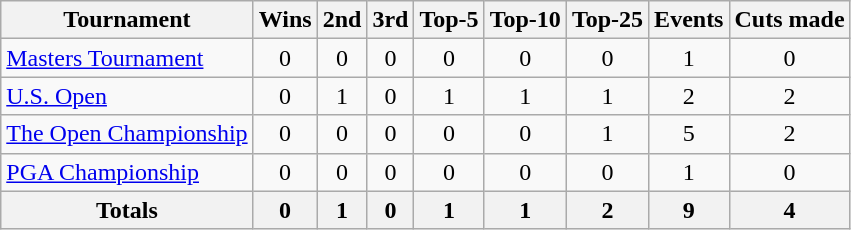<table class=wikitable style=text-align:center>
<tr>
<th>Tournament</th>
<th>Wins</th>
<th>2nd</th>
<th>3rd</th>
<th>Top-5</th>
<th>Top-10</th>
<th>Top-25</th>
<th>Events</th>
<th>Cuts made</th>
</tr>
<tr>
<td align=left><a href='#'>Masters Tournament</a></td>
<td>0</td>
<td>0</td>
<td>0</td>
<td>0</td>
<td>0</td>
<td>0</td>
<td>1</td>
<td>0</td>
</tr>
<tr>
<td align=left><a href='#'>U.S. Open</a></td>
<td>0</td>
<td>1</td>
<td>0</td>
<td>1</td>
<td>1</td>
<td>1</td>
<td>2</td>
<td>2</td>
</tr>
<tr>
<td align=left><a href='#'>The Open Championship</a></td>
<td>0</td>
<td>0</td>
<td>0</td>
<td>0</td>
<td>0</td>
<td>1</td>
<td>5</td>
<td>2</td>
</tr>
<tr>
<td align=left><a href='#'>PGA Championship</a></td>
<td>0</td>
<td>0</td>
<td>0</td>
<td>0</td>
<td>0</td>
<td>0</td>
<td>1</td>
<td>0</td>
</tr>
<tr>
<th>Totals</th>
<th>0</th>
<th>1</th>
<th>0</th>
<th>1</th>
<th>1</th>
<th>2</th>
<th>9</th>
<th>4</th>
</tr>
</table>
